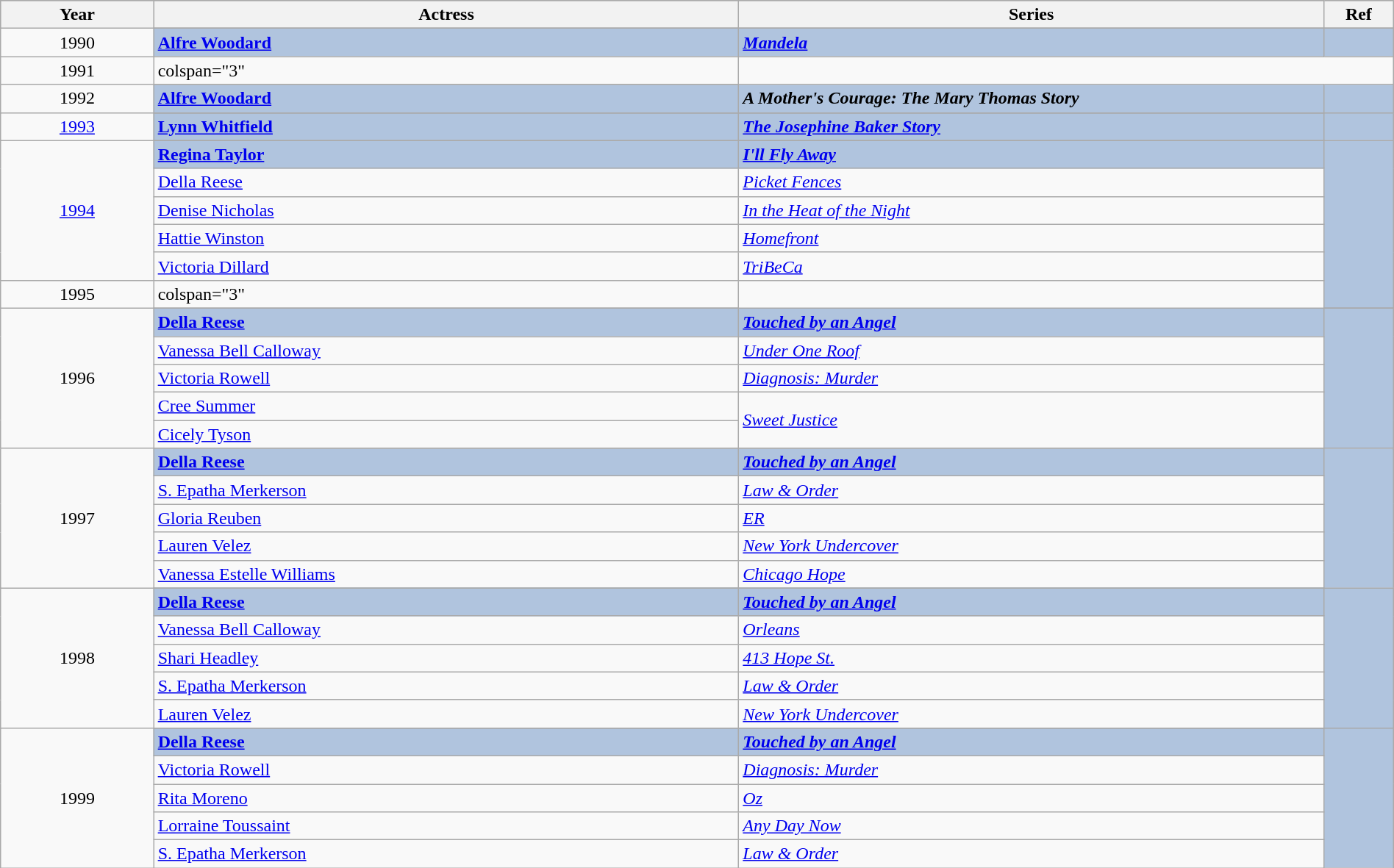<table class="wikitable" style="width:100%;">
<tr style="background:#bebebe;">
<th style="width:11%;">Year</th>
<th style="width:42%;">Actress</th>
<th style="width:42%;">Series</th>
<th style="width:5%;">Ref</th>
</tr>
<tr>
<td rowspan="2" align="center">1990</td>
</tr>
<tr style="background:#B0C4DE">
<td><strong><a href='#'>Alfre Woodard</a></strong></td>
<td><strong><em><a href='#'>Mandela</a></em></strong></td>
<td align="center"></td>
</tr>
<tr>
<td align="center">1991</td>
<td>colspan="3" </td>
</tr>
<tr>
<td rowspan="2" align="center">1992</td>
</tr>
<tr style="background:#B0C4DE">
<td><strong><a href='#'>Alfre Woodard</a></strong></td>
<td><strong><em>A Mother's Courage: The Mary Thomas Story</em></strong></td>
<td rowspan="2" align="center"></td>
</tr>
<tr>
<td rowspan="2" align="center"><a href='#'>1993</a></td>
</tr>
<tr style="background:#B0C4DE">
<td><strong><a href='#'>Lynn Whitfield</a></strong></td>
<td><strong><em><a href='#'>The Josephine Baker Story</a></em></strong></td>
<td rowspan="2" align="center"></td>
</tr>
<tr>
<td rowspan="6" align="center"><a href='#'>1994</a></td>
</tr>
<tr style="background:#B0C4DE">
<td><strong><a href='#'>Regina Taylor</a></strong></td>
<td><strong><em><a href='#'>I'll Fly Away</a></em></strong></td>
<td rowspan="6" align="center"></td>
</tr>
<tr>
<td><a href='#'>Della Reese</a></td>
<td><em><a href='#'>Picket Fences</a></em></td>
</tr>
<tr>
<td><a href='#'>Denise Nicholas</a></td>
<td><em><a href='#'>In the Heat of the Night</a></em></td>
</tr>
<tr>
<td><a href='#'>Hattie Winston</a></td>
<td><em><a href='#'>Homefront</a></em></td>
</tr>
<tr>
<td><a href='#'>Victoria Dillard</a></td>
<td><em><a href='#'>TriBeCa</a></em></td>
</tr>
<tr>
<td align="center">1995</td>
<td>colspan="3" </td>
</tr>
<tr>
<td rowspan="6" align="center">1996</td>
</tr>
<tr style="background:#B0C4DE">
<td><strong><a href='#'>Della Reese</a></strong></td>
<td><strong><em><a href='#'>Touched by an Angel</a></em></strong></td>
<td rowspan="6" align="center"></td>
</tr>
<tr>
<td><a href='#'>Vanessa Bell Calloway</a></td>
<td><em><a href='#'>Under One Roof</a></em></td>
</tr>
<tr>
<td><a href='#'>Victoria Rowell</a></td>
<td><em><a href='#'>Diagnosis: Murder</a></em></td>
</tr>
<tr>
<td><a href='#'>Cree Summer</a></td>
<td rowspan="2"><em><a href='#'>Sweet Justice</a></em></td>
</tr>
<tr>
<td><a href='#'>Cicely Tyson</a></td>
</tr>
<tr>
<td rowspan="6" align="center">1997</td>
</tr>
<tr style="background:#B0C4DE">
<td><strong><a href='#'>Della Reese</a></strong></td>
<td><strong><em><a href='#'>Touched by an Angel</a></em></strong></td>
<td rowspan="6" align="center"></td>
</tr>
<tr>
<td><a href='#'>S. Epatha Merkerson</a></td>
<td><em><a href='#'>Law & Order</a></em></td>
</tr>
<tr>
<td><a href='#'>Gloria Reuben</a></td>
<td><em><a href='#'>ER</a></em></td>
</tr>
<tr>
<td><a href='#'>Lauren Velez</a></td>
<td><em><a href='#'>New York Undercover</a></em></td>
</tr>
<tr>
<td><a href='#'>Vanessa Estelle Williams</a></td>
<td><em><a href='#'>Chicago Hope</a></em></td>
</tr>
<tr>
<td rowspan="6" align="center">1998</td>
</tr>
<tr style="background:#B0C4DE">
<td><strong><a href='#'>Della Reese</a></strong></td>
<td><strong><em><a href='#'>Touched by an Angel</a></em></strong></td>
<td rowspan="6" align="center"></td>
</tr>
<tr>
<td><a href='#'>Vanessa Bell Calloway</a></td>
<td><em><a href='#'>Orleans</a></em></td>
</tr>
<tr>
<td><a href='#'>Shari Headley</a></td>
<td><em><a href='#'>413 Hope St.</a></em></td>
</tr>
<tr>
<td><a href='#'>S. Epatha Merkerson</a></td>
<td><em><a href='#'>Law & Order</a></em></td>
</tr>
<tr>
<td><a href='#'>Lauren Velez</a></td>
<td><em><a href='#'>New York Undercover</a></em></td>
</tr>
<tr>
<td rowspan="6" align="center">1999</td>
</tr>
<tr style="background:#B0C4DE">
<td><strong><a href='#'>Della Reese</a></strong></td>
<td><strong><em><a href='#'>Touched by an Angel</a></em></strong></td>
<td rowspan="6" align="center"></td>
</tr>
<tr>
<td><a href='#'>Victoria Rowell</a></td>
<td><em><a href='#'>Diagnosis: Murder</a></em></td>
</tr>
<tr>
<td><a href='#'>Rita Moreno</a></td>
<td><em><a href='#'>Oz</a></em></td>
</tr>
<tr>
<td><a href='#'>Lorraine Toussaint</a></td>
<td><em><a href='#'>Any Day Now</a></em></td>
</tr>
<tr>
<td><a href='#'>S. Epatha Merkerson</a></td>
<td><em><a href='#'>Law & Order</a></em></td>
</tr>
</table>
